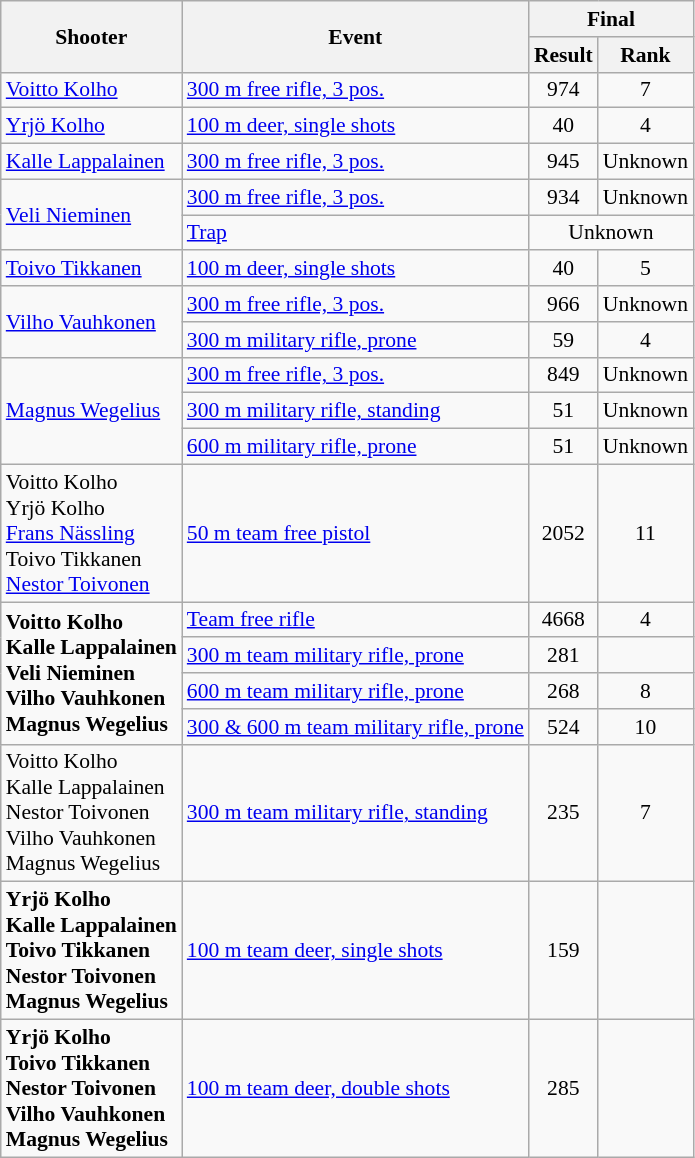<table class=wikitable style="font-size:90%">
<tr>
<th rowspan=2>Shooter</th>
<th rowspan=2>Event</th>
<th colspan=2>Final</th>
</tr>
<tr>
<th>Result</th>
<th>Rank</th>
</tr>
<tr>
<td><a href='#'>Voitto Kolho</a></td>
<td><a href='#'>300 m free rifle, 3 pos.</a></td>
<td align=center>974</td>
<td align=center>7</td>
</tr>
<tr>
<td><a href='#'>Yrjö Kolho</a></td>
<td><a href='#'>100 m deer, single shots</a></td>
<td align=center>40</td>
<td align=center>4</td>
</tr>
<tr>
<td><a href='#'>Kalle Lappalainen</a></td>
<td><a href='#'>300 m free rifle, 3 pos.</a></td>
<td align=center>945</td>
<td align=center>Unknown</td>
</tr>
<tr>
<td rowspan=2><a href='#'>Veli Nieminen</a></td>
<td><a href='#'>300 m free rifle, 3 pos.</a></td>
<td align=center>934</td>
<td align=center>Unknown</td>
</tr>
<tr>
<td><a href='#'>Trap</a></td>
<td align=center colspan=2>Unknown</td>
</tr>
<tr>
<td><a href='#'>Toivo Tikkanen</a></td>
<td><a href='#'>100 m deer, single shots</a></td>
<td align=center>40</td>
<td align=center>5</td>
</tr>
<tr>
<td rowspan=2><a href='#'>Vilho Vauhkonen</a></td>
<td><a href='#'>300 m free rifle, 3 pos.</a></td>
<td align=center>966</td>
<td align=center>Unknown</td>
</tr>
<tr>
<td><a href='#'>300 m military rifle, prone</a></td>
<td align=center>59</td>
<td align=center>4</td>
</tr>
<tr>
<td rowspan=3><a href='#'>Magnus Wegelius</a></td>
<td><a href='#'>300 m free rifle, 3 pos.</a></td>
<td align=center>849</td>
<td align=center>Unknown</td>
</tr>
<tr>
<td><a href='#'>300 m military rifle, standing</a></td>
<td align=center>51</td>
<td align=center>Unknown</td>
</tr>
<tr>
<td><a href='#'>600 m military rifle, prone</a></td>
<td align=center>51</td>
<td align=center>Unknown</td>
</tr>
<tr>
<td>Voitto Kolho <br> Yrjö Kolho <br> <a href='#'>Frans Nässling</a> <br> Toivo Tikkanen <br> <a href='#'>Nestor Toivonen</a></td>
<td><a href='#'>50 m team free pistol</a></td>
<td align=center>2052</td>
<td align=center>11</td>
</tr>
<tr>
<td rowspan=4><strong>Voitto Kolho <br> Kalle Lappalainen <br> Veli Nieminen <br> Vilho Vauhkonen <br> Magnus Wegelius</strong></td>
<td><a href='#'>Team free rifle</a></td>
<td align=center>4668</td>
<td align=center>4</td>
</tr>
<tr>
<td><a href='#'>300 m team military rifle, prone</a></td>
<td align=center>281</td>
<td align=center></td>
</tr>
<tr>
<td><a href='#'>600 m team military rifle, prone</a></td>
<td align=center>268</td>
<td align=center>8</td>
</tr>
<tr>
<td><a href='#'>300 & 600 m team military rifle, prone</a></td>
<td align=center>524</td>
<td align=center>10</td>
</tr>
<tr>
<td>Voitto Kolho <br> Kalle Lappalainen <br> Nestor Toivonen <br> Vilho Vauhkonen <br> Magnus Wegelius</td>
<td><a href='#'>300 m team military rifle, standing</a></td>
<td align=center>235</td>
<td align=center>7</td>
</tr>
<tr>
<td><strong>Yrjö Kolho <br> Kalle Lappalainen <br> Toivo Tikkanen <br> Nestor Toivonen <br> Magnus Wegelius</strong></td>
<td><a href='#'>100 m team deer, single shots</a></td>
<td align=center>159</td>
<td align=center></td>
</tr>
<tr>
<td><strong>Yrjö Kolho <br> Toivo Tikkanen <br> Nestor Toivonen <br> Vilho Vauhkonen <br> Magnus Wegelius</strong></td>
<td><a href='#'>100 m team deer, double shots</a></td>
<td align=center>285</td>
<td align=center></td>
</tr>
</table>
